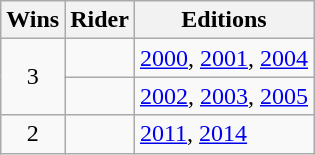<table class="wikitable">
<tr>
<th>Wins</th>
<th>Rider</th>
<th>Editions</th>
</tr>
<tr>
<td align=center rowspan= 2>3</td>
<td></td>
<td><a href='#'>2000</a>, <a href='#'>2001</a>, <a href='#'>2004</a></td>
</tr>
<tr>
<td></td>
<td><a href='#'>2002</a>, <a href='#'>2003</a>, <a href='#'>2005</a></td>
</tr>
<tr>
<td align=center>2</td>
<td></td>
<td><a href='#'>2011</a>, <a href='#'>2014</a></td>
</tr>
</table>
